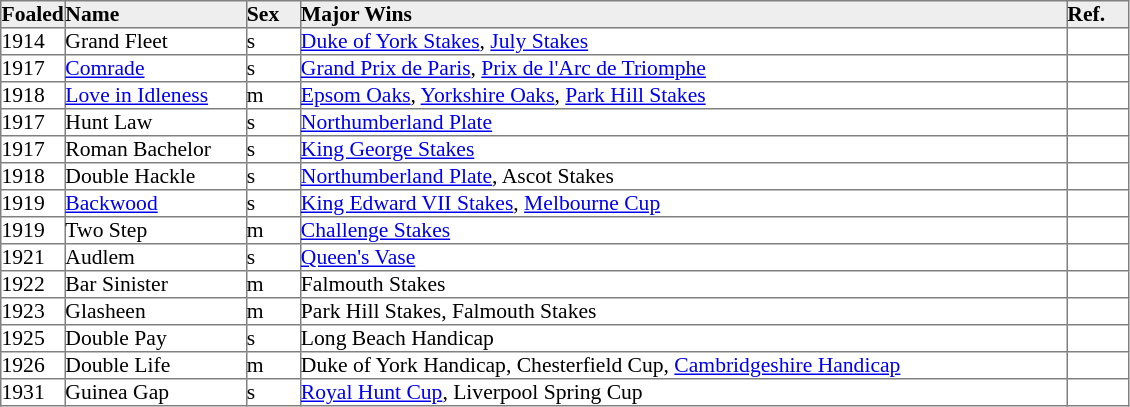<table border="1" cellpadding="0" style="border-collapse: collapse; font-size:90%">
<tr style="background:#eee;">
<td style="width:35px;"><strong>Foaled</strong></td>
<td style="width:120px;"><strong>Name</strong></td>
<td style="width:35px;"><strong>Sex</strong></td>
<td style="width:510px;"><strong>Major Wins</strong></td>
<td style="width:40px;"><strong>Ref.</strong></td>
</tr>
<tr>
<td>1914</td>
<td>Grand Fleet</td>
<td>s</td>
<td><a href='#'>Duke of York Stakes</a>, <a href='#'>July Stakes</a></td>
<td></td>
</tr>
<tr>
<td>1917</td>
<td><a href='#'>Comrade</a></td>
<td>s</td>
<td><a href='#'>Grand Prix de Paris</a>, <a href='#'>Prix de l'Arc de Triomphe</a></td>
<td></td>
</tr>
<tr>
<td>1918</td>
<td><a href='#'>Love in Idleness</a></td>
<td>m</td>
<td><a href='#'>Epsom Oaks</a>, <a href='#'>Yorkshire Oaks</a>, <a href='#'>Park Hill Stakes</a></td>
<td></td>
</tr>
<tr>
<td>1917</td>
<td>Hunt Law</td>
<td>s</td>
<td><a href='#'>Northumberland Plate</a></td>
<td></td>
</tr>
<tr>
<td>1917</td>
<td>Roman Bachelor</td>
<td>s</td>
<td><a href='#'>King George Stakes</a></td>
<td></td>
</tr>
<tr>
<td>1918</td>
<td>Double Hackle</td>
<td>s</td>
<td><a href='#'>Northumberland Plate</a>, Ascot Stakes</td>
<td></td>
</tr>
<tr>
<td>1919</td>
<td><a href='#'>Backwood</a></td>
<td>s</td>
<td><a href='#'>King Edward VII Stakes</a>, <a href='#'>Melbourne Cup</a></td>
<td></td>
</tr>
<tr>
<td>1919</td>
<td>Two Step</td>
<td>m</td>
<td><a href='#'>Challenge Stakes</a></td>
<td></td>
</tr>
<tr>
<td>1921</td>
<td>Audlem</td>
<td>s</td>
<td><a href='#'>Queen's Vase</a></td>
<td></td>
</tr>
<tr>
<td>1922</td>
<td>Bar Sinister</td>
<td>m</td>
<td>Falmouth Stakes</td>
<td></td>
</tr>
<tr>
<td>1923</td>
<td>Glasheen</td>
<td>m</td>
<td>Park Hill Stakes, Falmouth Stakes</td>
<td></td>
</tr>
<tr>
<td>1925</td>
<td>Double Pay</td>
<td>s</td>
<td>Long Beach Handicap</td>
<td></td>
</tr>
<tr>
<td>1926</td>
<td>Double Life</td>
<td>m</td>
<td>Duke of York Handicap, Chesterfield Cup, <a href='#'>Cambridgeshire Handicap</a></td>
<td></td>
</tr>
<tr>
<td>1931</td>
<td>Guinea Gap</td>
<td>s</td>
<td><a href='#'>Royal Hunt Cup</a>, Liverpool Spring Cup</td>
<td></td>
</tr>
</table>
